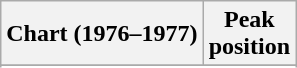<table class="wikitable sortable plainrowheaders" style="text-align:center">
<tr>
<th scope="col">Chart (1976–1977)</th>
<th scope="col">Peak<br>position</th>
</tr>
<tr>
</tr>
<tr>
</tr>
<tr>
</tr>
</table>
